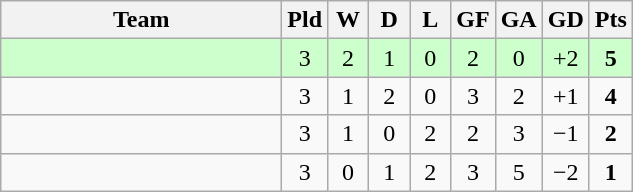<table class="wikitable" style="text-align:center;">
<tr>
<th width=180>Team</th>
<th width=20>Pld</th>
<th width=20>W</th>
<th width=20>D</th>
<th width=20>L</th>
<th width=20>GF</th>
<th width=20>GA</th>
<th width=20>GD</th>
<th width=20>Pts</th>
</tr>
<tr bgcolor="ccffcc">
<td align="left"></td>
<td>3</td>
<td>2</td>
<td>1</td>
<td>0</td>
<td>2</td>
<td>0</td>
<td>+2</td>
<td><strong>5</strong></td>
</tr>
<tr>
<td align="left"></td>
<td>3</td>
<td>1</td>
<td>2</td>
<td>0</td>
<td>3</td>
<td>2</td>
<td>+1</td>
<td><strong>4</strong></td>
</tr>
<tr>
<td align="left"></td>
<td>3</td>
<td>1</td>
<td>0</td>
<td>2</td>
<td>2</td>
<td>3</td>
<td>−1</td>
<td><strong>2</strong></td>
</tr>
<tr>
<td align="left"></td>
<td>3</td>
<td>0</td>
<td>1</td>
<td>2</td>
<td>3</td>
<td>5</td>
<td>−2</td>
<td><strong>1</strong></td>
</tr>
</table>
